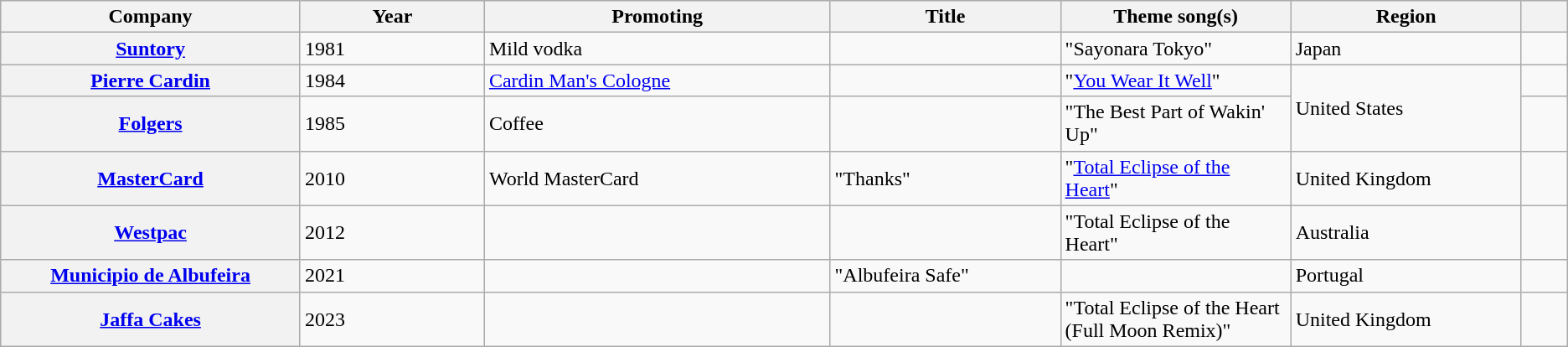<table class="wikitable sortable plainrowheaders">
<tr>
<th scope="col" width=13%>Company</th>
<th scope="col" width=8%>Year</th>
<th scope="col" width=15%>Promoting</th>
<th scope="col" width=10%>Title</th>
<th scope="col" width=10%>Theme song(s)</th>
<th scope="col" width=10%>Region</th>
<th scope="col" width=2% class="unsortable"></th>
</tr>
<tr>
<th scope="row"><a href='#'>Suntory</a></th>
<td>1981</td>
<td>Mild vodka</td>
<td></td>
<td>"Sayonara Tokyo"</td>
<td>Japan</td>
<td style="text-align: center;"></td>
</tr>
<tr>
<th scope="row"><a href='#'>Pierre Cardin</a></th>
<td>1984</td>
<td><a href='#'>Cardin Man's Cologne</a></td>
<td></td>
<td>"<a href='#'>You Wear It Well</a>"</td>
<td rowspan=2>United States</td>
<td style="text-align: center;"></td>
</tr>
<tr>
<th scope="row"><a href='#'>Folgers</a></th>
<td>1985</td>
<td>Coffee</td>
<td></td>
<td>"The Best Part of Wakin' Up"</td>
<td style="text-align: center;"></td>
</tr>
<tr>
<th scope="row"><a href='#'>MasterCard</a></th>
<td>2010</td>
<td>World MasterCard</td>
<td>"Thanks"</td>
<td>"<a href='#'>Total Eclipse of the Heart</a>"</td>
<td>United Kingdom</td>
<td style="text-align: center;"></td>
</tr>
<tr>
<th scope="row"><a href='#'>Westpac</a></th>
<td>2012</td>
<td></td>
<td></td>
<td>"Total Eclipse of the Heart"</td>
<td>Australia</td>
<td style="text-align: center;"></td>
</tr>
<tr>
<th scope="row"><a href='#'>Municipio de Albufeira</a></th>
<td>2021</td>
<td></td>
<td>"Albufeira Safe"</td>
<td></td>
<td>Portugal</td>
<td style="text-align: center;"></td>
</tr>
<tr>
<th scope="row"><a href='#'>Jaffa Cakes</a></th>
<td>2023</td>
<td></td>
<td></td>
<td>"Total Eclipse of the Heart (Full Moon Remix)"</td>
<td>United Kingdom</td>
<td style="text-align: center;"></td>
</tr>
</table>
